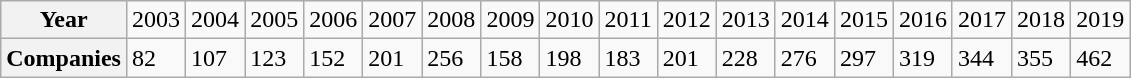<table class="wikitable">
<tr>
<th scope="row">Year</th>
<td>2003</td>
<td>2004</td>
<td>2005</td>
<td>2006</td>
<td>2007</td>
<td>2008</td>
<td>2009</td>
<td>2010</td>
<td>2011</td>
<td>2012</td>
<td>2013</td>
<td>2014</td>
<td>2015</td>
<td>2016</td>
<td>2017</td>
<td>2018</td>
<td>2019</td>
</tr>
<tr>
<th scope="row">Companies</th>
<td>82</td>
<td>107</td>
<td>123</td>
<td>152</td>
<td>201</td>
<td>256</td>
<td>158</td>
<td>198</td>
<td>183</td>
<td>201</td>
<td>228</td>
<td>276</td>
<td>297</td>
<td>319</td>
<td>344</td>
<td>355</td>
<td>462</td>
</tr>
</table>
